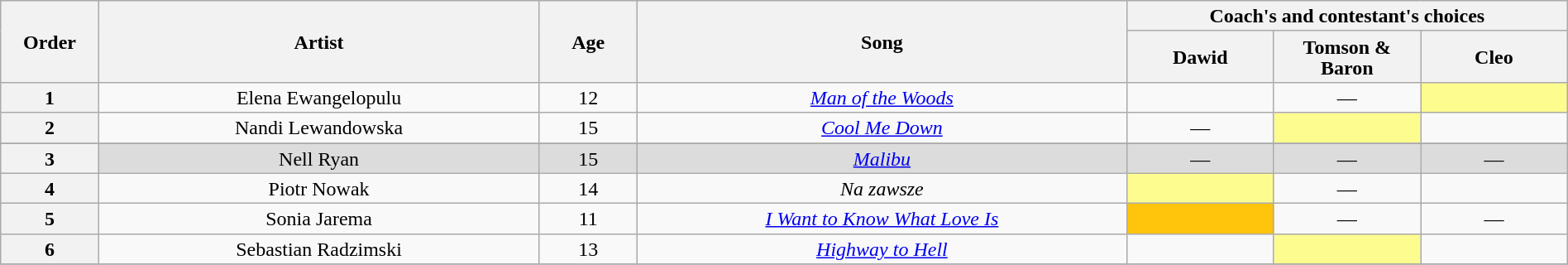<table class="wikitable" style="text-align:center; line-height:17px; width:100%;">
<tr>
<th scope="col" rowspan="2" style="width:04%;">Order</th>
<th scope="col" rowspan="2" style="width:18%;">Artist</th>
<th scope="col" rowspan="2" style="width:04%;">Age</th>
<th scope="col" rowspan="2" style="width:20%;">Song</th>
<th colspan="3">Coach's and contestant's choices</th>
</tr>
<tr>
<th style="width:06%;">Dawid</th>
<th style="width:06%;">Tomson & Baron</th>
<th style="width:06%;">Cleo</th>
</tr>
<tr>
<th>1</th>
<td>Elena Ewangelopulu</td>
<td>12</td>
<td><em><a href='#'>Man of the Woods</a></em></td>
<td><strong></strong></td>
<td>—</td>
<td style="background:#fdfc8f;"><strong></strong></td>
</tr>
<tr>
<th>2</th>
<td>Nandi Lewandowska</td>
<td>15</td>
<td><em><a href='#'>Cool Me Down</a></em></td>
<td>—</td>
<td style="background:#fdfc8f;"><strong></strong></td>
<td><strong></strong></td>
</tr>
<tr>
</tr>
<tr style="background:#DCDCDC;">
<th>3</th>
<td>Nell Ryan</td>
<td>15</td>
<td><em><a href='#'>Malibu</a></em></td>
<td>—</td>
<td>—</td>
<td>—</td>
</tr>
<tr>
<th>4</th>
<td>Piotr Nowak</td>
<td>14</td>
<td><em>Na zawsze</em></td>
<td style="background:#fdfc8f;"><strong></strong></td>
<td>—</td>
<td><strong></strong></td>
</tr>
<tr>
<th>5</th>
<td>Sonia Jarema</td>
<td>11</td>
<td><em><a href='#'>I Want to Know What Love Is</a></em></td>
<td style="background:#FFC40C;"><strong></strong></td>
<td>—</td>
<td>—</td>
</tr>
<tr>
<th>6</th>
<td>Sebastian Radzimski</td>
<td>13</td>
<td><em><a href='#'>Highway to Hell</a></em></td>
<td><strong></strong></td>
<td style="background:#fdfc8f;"><strong></strong></td>
<td><strong></strong></td>
</tr>
<tr>
</tr>
</table>
